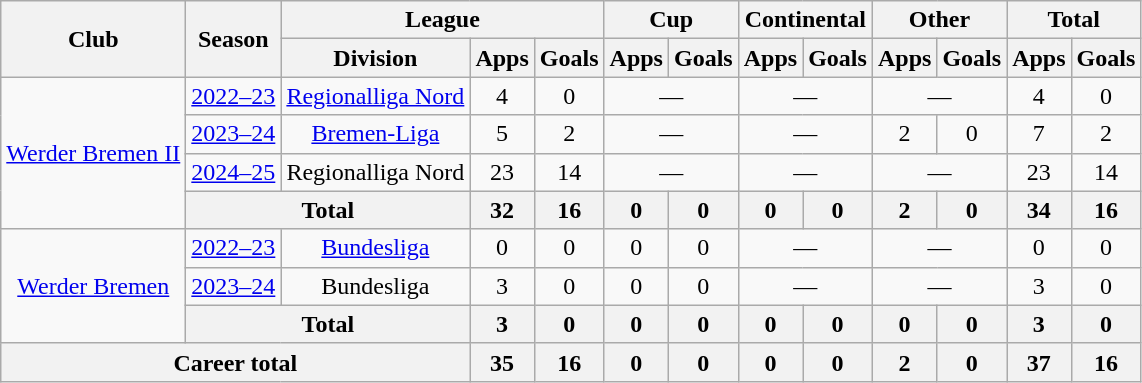<table class="wikitable" style="text-align: center">
<tr>
<th rowspan="2">Club</th>
<th rowspan="2">Season</th>
<th colspan="3">League</th>
<th colspan="2">Cup</th>
<th colspan="2">Continental</th>
<th colspan="2">Other</th>
<th colspan="2">Total</th>
</tr>
<tr>
<th>Division</th>
<th>Apps</th>
<th>Goals</th>
<th>Apps</th>
<th>Goals</th>
<th>Apps</th>
<th>Goals</th>
<th>Apps</th>
<th>Goals</th>
<th>Apps</th>
<th>Goals</th>
</tr>
<tr>
<td rowspan="4"><a href='#'>Werder Bremen II</a></td>
<td><a href='#'>2022–23</a></td>
<td><a href='#'>Regionalliga Nord</a></td>
<td>4</td>
<td>0</td>
<td colspan="2">—</td>
<td colspan="2">—</td>
<td colspan="2">—</td>
<td>4</td>
<td>0</td>
</tr>
<tr>
<td><a href='#'>2023–24</a></td>
<td><a href='#'>Bremen-Liga</a></td>
<td>5</td>
<td>2</td>
<td colspan="2">—</td>
<td colspan="2">—</td>
<td>2</td>
<td>0</td>
<td>7</td>
<td>2</td>
</tr>
<tr>
<td><a href='#'>2024–25</a></td>
<td>Regionalliga Nord</td>
<td>23</td>
<td>14</td>
<td colspan="2">—</td>
<td colspan="2">—</td>
<td colspan="2">—</td>
<td>23</td>
<td>14</td>
</tr>
<tr>
<th colspan="2">Total</th>
<th>32</th>
<th>16</th>
<th>0</th>
<th>0</th>
<th>0</th>
<th>0</th>
<th>2</th>
<th>0</th>
<th>34</th>
<th>16</th>
</tr>
<tr>
<td rowspan="3"><a href='#'>Werder Bremen</a></td>
<td><a href='#'>2022–23</a></td>
<td><a href='#'>Bundesliga</a></td>
<td>0</td>
<td>0</td>
<td>0</td>
<td>0</td>
<td colspan="2">—</td>
<td colspan="2">—</td>
<td>0</td>
<td>0</td>
</tr>
<tr>
<td><a href='#'>2023–24</a></td>
<td>Bundesliga</td>
<td>3</td>
<td>0</td>
<td>0</td>
<td>0</td>
<td colspan="2">—</td>
<td colspan="2">—</td>
<td>3</td>
<td>0</td>
</tr>
<tr>
<th colspan="2">Total</th>
<th>3</th>
<th>0</th>
<th>0</th>
<th>0</th>
<th>0</th>
<th>0</th>
<th>0</th>
<th>0</th>
<th>3</th>
<th>0</th>
</tr>
<tr>
<th colspan="3">Career total</th>
<th>35</th>
<th>16</th>
<th>0</th>
<th>0</th>
<th>0</th>
<th>0</th>
<th>2</th>
<th>0</th>
<th>37</th>
<th>16</th>
</tr>
</table>
